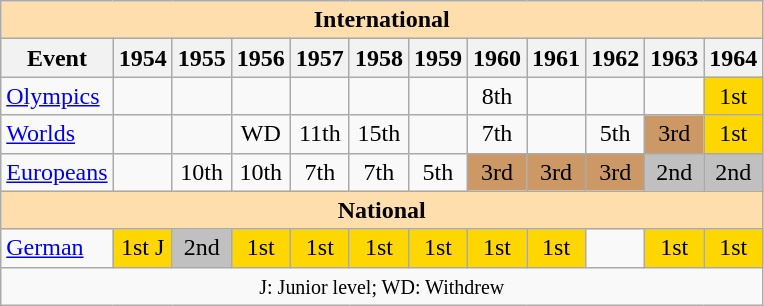<table class="wikitable" style="text-align:center">
<tr>
<th style="background-color: #ffdead; " colspan=12 align=center>International</th>
</tr>
<tr>
<th>Event</th>
<th>1954</th>
<th>1955</th>
<th>1956</th>
<th>1957</th>
<th>1958</th>
<th>1959</th>
<th>1960</th>
<th>1961</th>
<th>1962</th>
<th>1963</th>
<th>1964</th>
</tr>
<tr>
<td align=left><a href='#'>Olympics</a></td>
<td></td>
<td></td>
<td></td>
<td></td>
<td></td>
<td></td>
<td>8th</td>
<td></td>
<td></td>
<td></td>
<td bgcolor=gold>1st</td>
</tr>
<tr>
<td align=left><a href='#'>Worlds</a></td>
<td></td>
<td></td>
<td>WD</td>
<td>11th</td>
<td>15th</td>
<td></td>
<td>7th</td>
<td></td>
<td>5th</td>
<td bgcolor=cc9966>3rd</td>
<td bgcolor=gold>1st</td>
</tr>
<tr>
<td align=left><a href='#'>Europeans</a></td>
<td></td>
<td>10th</td>
<td>10th</td>
<td>7th</td>
<td>7th</td>
<td>5th</td>
<td bgcolor=cc9966>3rd</td>
<td bgcolor=cc9966>3rd</td>
<td bgcolor=cc9966>3rd</td>
<td bgcolor=silver>2nd</td>
<td bgcolor=silver>2nd</td>
</tr>
<tr>
<th style="background-color: #ffdead; " colspan=12 align=center>National</th>
</tr>
<tr>
<td align=left><a href='#'>German</a></td>
<td bgcolor=gold>1st J</td>
<td bgcolor=silver>2nd</td>
<td bgcolor=gold>1st</td>
<td bgcolor=gold>1st</td>
<td bgcolor=gold>1st</td>
<td bgcolor=gold>1st</td>
<td bgcolor=gold>1st</td>
<td bgcolor=gold>1st</td>
<td></td>
<td bgcolor=gold>1st</td>
<td bgcolor=gold>1st</td>
</tr>
<tr>
<td colspan=12 align=center><small> J: Junior level; WD: Withdrew </small></td>
</tr>
</table>
